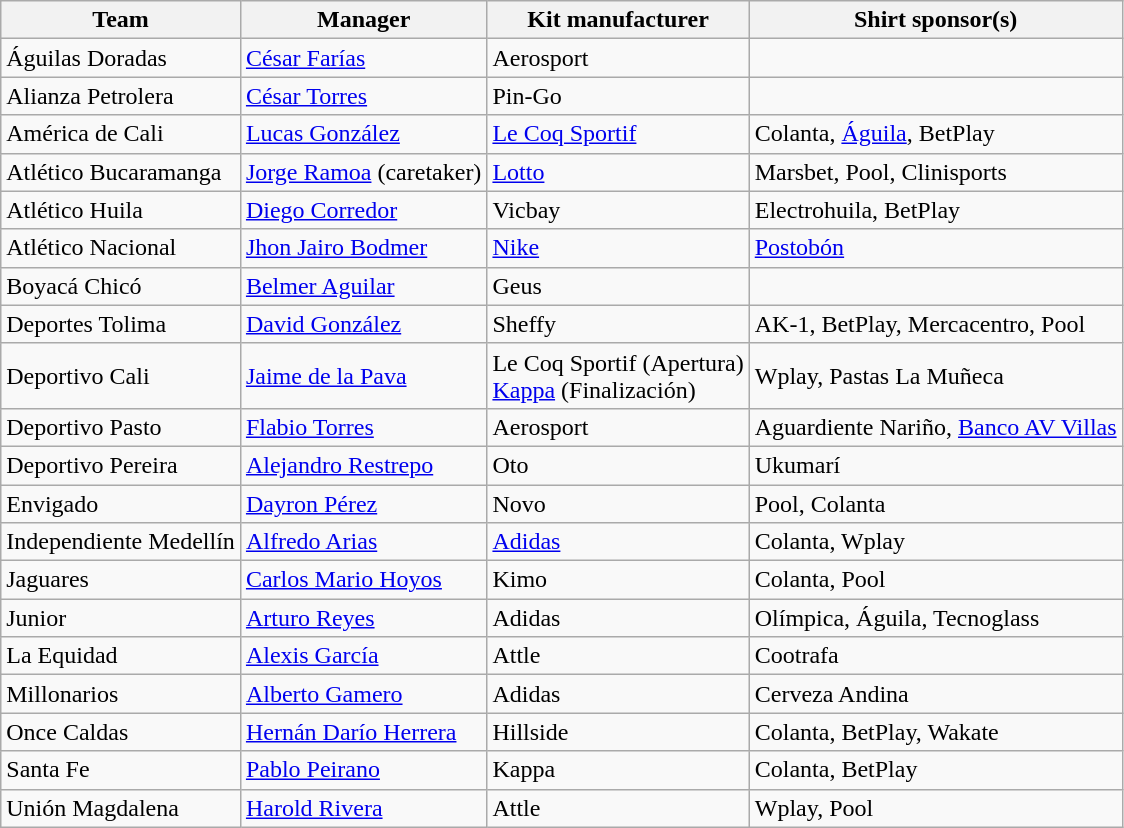<table class="wikitable sortable" style="text-align: left;">
<tr>
<th>Team</th>
<th>Manager</th>
<th>Kit manufacturer</th>
<th>Shirt sponsor(s)</th>
</tr>
<tr>
<td>Águilas Doradas</td>
<td> <a href='#'>César Farías</a></td>
<td>Aerosport</td>
<td></td>
</tr>
<tr>
<td>Alianza Petrolera</td>
<td> <a href='#'>César Torres</a></td>
<td>Pin-Go</td>
<td></td>
</tr>
<tr>
<td>América de Cali</td>
<td> <a href='#'>Lucas González</a></td>
<td><a href='#'>Le Coq Sportif</a></td>
<td>Colanta, <a href='#'>Águila</a>, BetPlay</td>
</tr>
<tr>
<td>Atlético Bucaramanga</td>
<td> <a href='#'>Jorge Ramoa</a> (caretaker)</td>
<td><a href='#'>Lotto</a></td>
<td>Marsbet, Pool, Clinisports</td>
</tr>
<tr>
<td>Atlético Huila</td>
<td> <a href='#'>Diego Corredor</a></td>
<td>Vicbay</td>
<td>Electrohuila, BetPlay</td>
</tr>
<tr>
<td>Atlético Nacional</td>
<td> <a href='#'>Jhon Jairo Bodmer</a></td>
<td><a href='#'>Nike</a></td>
<td><a href='#'>Postobón</a></td>
</tr>
<tr>
<td>Boyacá Chicó</td>
<td> <a href='#'>Belmer Aguilar</a></td>
<td>Geus</td>
<td></td>
</tr>
<tr>
<td>Deportes Tolima</td>
<td> <a href='#'>David González</a></td>
<td>Sheffy</td>
<td>AK-1, BetPlay, Mercacentro, Pool</td>
</tr>
<tr>
<td>Deportivo Cali</td>
<td> <a href='#'>Jaime de la Pava</a></td>
<td>Le Coq Sportif (Apertura)<br><a href='#'>Kappa</a> (Finalización)</td>
<td>Wplay, Pastas La Muñeca</td>
</tr>
<tr>
<td>Deportivo Pasto</td>
<td> <a href='#'>Flabio Torres</a></td>
<td>Aerosport</td>
<td>Aguardiente Nariño, <a href='#'>Banco AV Villas</a></td>
</tr>
<tr>
<td>Deportivo Pereira</td>
<td> <a href='#'>Alejandro Restrepo</a></td>
<td>Oto</td>
<td>Ukumarí</td>
</tr>
<tr>
<td>Envigado</td>
<td> <a href='#'>Dayron Pérez</a></td>
<td>Novo</td>
<td>Pool, Colanta</td>
</tr>
<tr>
<td>Independiente Medellín</td>
<td> <a href='#'>Alfredo Arias</a></td>
<td><a href='#'>Adidas</a></td>
<td>Colanta, Wplay</td>
</tr>
<tr>
<td>Jaguares</td>
<td> <a href='#'>Carlos Mario Hoyos</a></td>
<td>Kimo</td>
<td>Colanta, Pool</td>
</tr>
<tr>
<td>Junior</td>
<td> <a href='#'>Arturo Reyes</a></td>
<td>Adidas</td>
<td>Olímpica, Águila, Tecnoglass</td>
</tr>
<tr>
<td>La Equidad</td>
<td> <a href='#'>Alexis García</a></td>
<td>Attle</td>
<td>Cootrafa</td>
</tr>
<tr>
<td>Millonarios</td>
<td> <a href='#'>Alberto Gamero</a></td>
<td>Adidas</td>
<td>Cerveza Andina</td>
</tr>
<tr>
<td>Once Caldas</td>
<td> <a href='#'>Hernán Darío Herrera</a></td>
<td>Hillside</td>
<td>Colanta, BetPlay, Wakate</td>
</tr>
<tr>
<td>Santa Fe</td>
<td> <a href='#'>Pablo Peirano</a></td>
<td>Kappa</td>
<td>Colanta, BetPlay</td>
</tr>
<tr>
<td>Unión Magdalena</td>
<td> <a href='#'>Harold Rivera</a></td>
<td>Attle</td>
<td>Wplay, Pool</td>
</tr>
</table>
